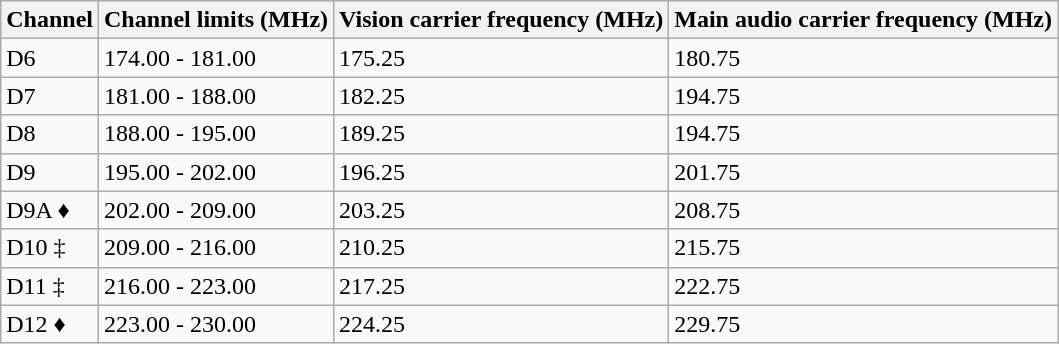<table class="wikitable">
<tr>
<th>Channel</th>
<th>Channel limits (MHz)</th>
<th>Vision carrier frequency (MHz)</th>
<th>Main audio carrier frequency (MHz)</th>
</tr>
<tr>
<td>D6</td>
<td>174.00 - 181.00</td>
<td>175.25</td>
<td>180.75</td>
</tr>
<tr>
<td>D7</td>
<td>181.00 - 188.00</td>
<td>182.25</td>
<td>194.75</td>
</tr>
<tr>
<td>D8</td>
<td>188.00 - 195.00</td>
<td>189.25</td>
<td>194.75</td>
</tr>
<tr>
<td>D9</td>
<td>195.00 - 202.00</td>
<td>196.25</td>
<td>201.75</td>
</tr>
<tr>
<td>D9A ♦</td>
<td>202.00 - 209.00</td>
<td>203.25</td>
<td>208.75</td>
</tr>
<tr>
<td>D10 ‡</td>
<td>209.00 - 216.00</td>
<td>210.25</td>
<td>215.75</td>
</tr>
<tr>
<td>D11 ‡</td>
<td>216.00 - 223.00</td>
<td>217.25</td>
<td>222.75</td>
</tr>
<tr>
<td>D12 ♦</td>
<td>223.00 - 230.00</td>
<td>224.25</td>
<td>229.75</td>
</tr>
</table>
